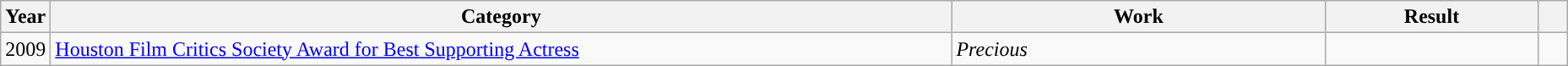<table class="wikitable">
<tr>
<th scope="col" style="width:1em;">Year</th>
<th scope="col" style="width:44em;">Category</th>
<th scope="col" style="width:18em;">Work</th>
<th scope="col" style="width:10em;">Result</th>
<th class="unsortable" style="width:1em;"></th>
</tr>
<tr>
<td>2009</td>
<td><a href='#'>Houston Film Critics Society Award for Best Supporting Actress</a> </td>
<td><em>Precious</em></td>
<td></td>
<td></td>
</tr>
</table>
